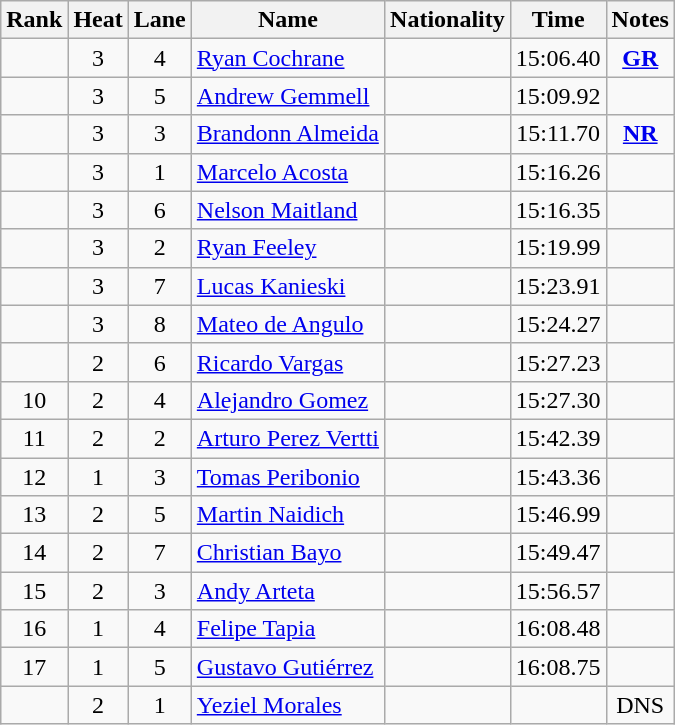<table class="wikitable sortable" style="text-align:center">
<tr>
<th>Rank</th>
<th>Heat</th>
<th>Lane</th>
<th>Name</th>
<th>Nationality</th>
<th>Time</th>
<th>Notes</th>
</tr>
<tr>
<td></td>
<td>3</td>
<td>4</td>
<td align=left><a href='#'>Ryan Cochrane</a></td>
<td align=left></td>
<td>15:06.40</td>
<td><strong><a href='#'>GR</a></strong></td>
</tr>
<tr>
<td></td>
<td>3</td>
<td>5</td>
<td align=left><a href='#'>Andrew Gemmell</a></td>
<td align=left></td>
<td>15:09.92</td>
<td></td>
</tr>
<tr>
<td></td>
<td>3</td>
<td>3</td>
<td align=left><a href='#'>Brandonn Almeida</a></td>
<td align=left></td>
<td>15:11.70</td>
<td><strong><a href='#'>NR</a></strong></td>
</tr>
<tr>
<td></td>
<td>3</td>
<td>1</td>
<td align=left><a href='#'>Marcelo Acosta</a></td>
<td align=left></td>
<td>15:16.26</td>
<td></td>
</tr>
<tr>
<td></td>
<td>3</td>
<td>6</td>
<td align=left><a href='#'>Nelson Maitland</a></td>
<td align=left></td>
<td>15:16.35</td>
<td></td>
</tr>
<tr>
<td></td>
<td>3</td>
<td>2</td>
<td align=left><a href='#'>Ryan Feeley</a></td>
<td align=left></td>
<td>15:19.99</td>
<td></td>
</tr>
<tr>
<td></td>
<td>3</td>
<td>7</td>
<td align=left><a href='#'>Lucas Kanieski</a></td>
<td align=left></td>
<td>15:23.91</td>
<td></td>
</tr>
<tr>
<td></td>
<td>3</td>
<td>8</td>
<td align=left><a href='#'>Mateo de Angulo</a></td>
<td align=left></td>
<td>15:24.27</td>
<td></td>
</tr>
<tr>
<td></td>
<td>2</td>
<td>6</td>
<td align=left><a href='#'>Ricardo Vargas</a></td>
<td align=left></td>
<td>15:27.23</td>
<td></td>
</tr>
<tr>
<td>10</td>
<td>2</td>
<td>4</td>
<td align=left><a href='#'>Alejandro Gomez</a></td>
<td align=left></td>
<td>15:27.30</td>
<td></td>
</tr>
<tr>
<td>11</td>
<td>2</td>
<td>2</td>
<td align=left><a href='#'>Arturo Perez Vertti</a></td>
<td align=left></td>
<td>15:42.39</td>
<td></td>
</tr>
<tr>
<td>12</td>
<td>1</td>
<td>3</td>
<td align=left><a href='#'>Tomas Peribonio</a></td>
<td align=left></td>
<td>15:43.36</td>
<td></td>
</tr>
<tr>
<td>13</td>
<td>2</td>
<td>5</td>
<td align=left><a href='#'>Martin Naidich</a></td>
<td align=left></td>
<td>15:46.99</td>
<td></td>
</tr>
<tr>
<td>14</td>
<td>2</td>
<td>7</td>
<td align=left><a href='#'>Christian Bayo</a></td>
<td align=left></td>
<td>15:49.47</td>
<td></td>
</tr>
<tr>
<td>15</td>
<td>2</td>
<td>3</td>
<td align=left><a href='#'>Andy Arteta</a></td>
<td align=left></td>
<td>15:56.57</td>
<td></td>
</tr>
<tr>
<td>16</td>
<td>1</td>
<td>4</td>
<td align=left><a href='#'>Felipe Tapia</a></td>
<td align=left></td>
<td>16:08.48</td>
<td></td>
</tr>
<tr>
<td>17</td>
<td>1</td>
<td>5</td>
<td align=left><a href='#'>Gustavo Gutiérrez</a></td>
<td align=left></td>
<td>16:08.75</td>
<td></td>
</tr>
<tr>
<td></td>
<td>2</td>
<td>1</td>
<td align=left><a href='#'>Yeziel Morales</a></td>
<td align=left></td>
<td></td>
<td>DNS</td>
</tr>
</table>
